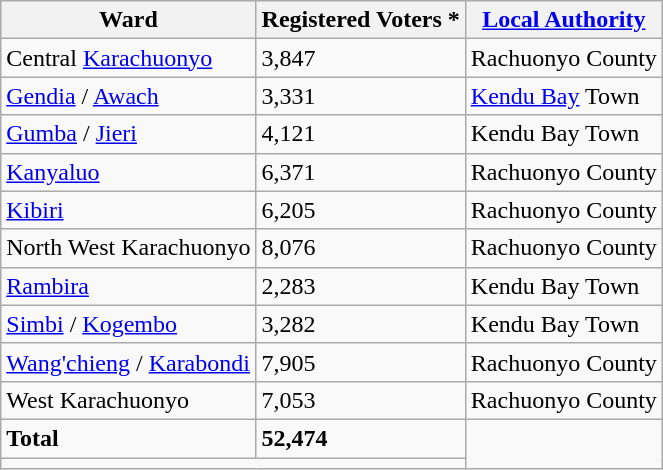<table class="wikitable">
<tr>
<th>Ward</th>
<th>Registered Voters *</th>
<th><a href='#'>Local Authority</a></th>
</tr>
<tr>
<td>Central <a href='#'>Karachuonyo</a></td>
<td>3,847</td>
<td>Rachuonyo County</td>
</tr>
<tr>
<td><a href='#'>Gendia</a> / <a href='#'>Awach</a></td>
<td>3,331</td>
<td><a href='#'>Kendu Bay</a> Town</td>
</tr>
<tr>
<td><a href='#'>Gumba</a> / <a href='#'>Jieri</a></td>
<td>4,121</td>
<td>Kendu Bay Town</td>
</tr>
<tr>
<td><a href='#'>Kanyaluo</a></td>
<td>6,371</td>
<td>Rachuonyo County</td>
</tr>
<tr>
<td><a href='#'>Kibiri</a></td>
<td>6,205</td>
<td>Rachuonyo County</td>
</tr>
<tr>
<td>North West Karachuonyo</td>
<td>8,076</td>
<td>Rachuonyo County</td>
</tr>
<tr>
<td><a href='#'>Rambira</a></td>
<td>2,283</td>
<td>Kendu Bay Town</td>
</tr>
<tr>
<td><a href='#'>Simbi</a> / <a href='#'>Kogembo</a></td>
<td>3,282</td>
<td>Kendu Bay Town</td>
</tr>
<tr>
<td><a href='#'>Wang'chieng</a> / <a href='#'>Karabondi</a></td>
<td>7,905</td>
<td>Rachuonyo County</td>
</tr>
<tr>
<td>West Karachuonyo</td>
<td>7,053</td>
<td>Rachuonyo County</td>
</tr>
<tr>
<td><strong>Total</strong></td>
<td><strong>52,474</strong></td>
</tr>
<tr>
<td colspan="2"></td>
</tr>
</table>
